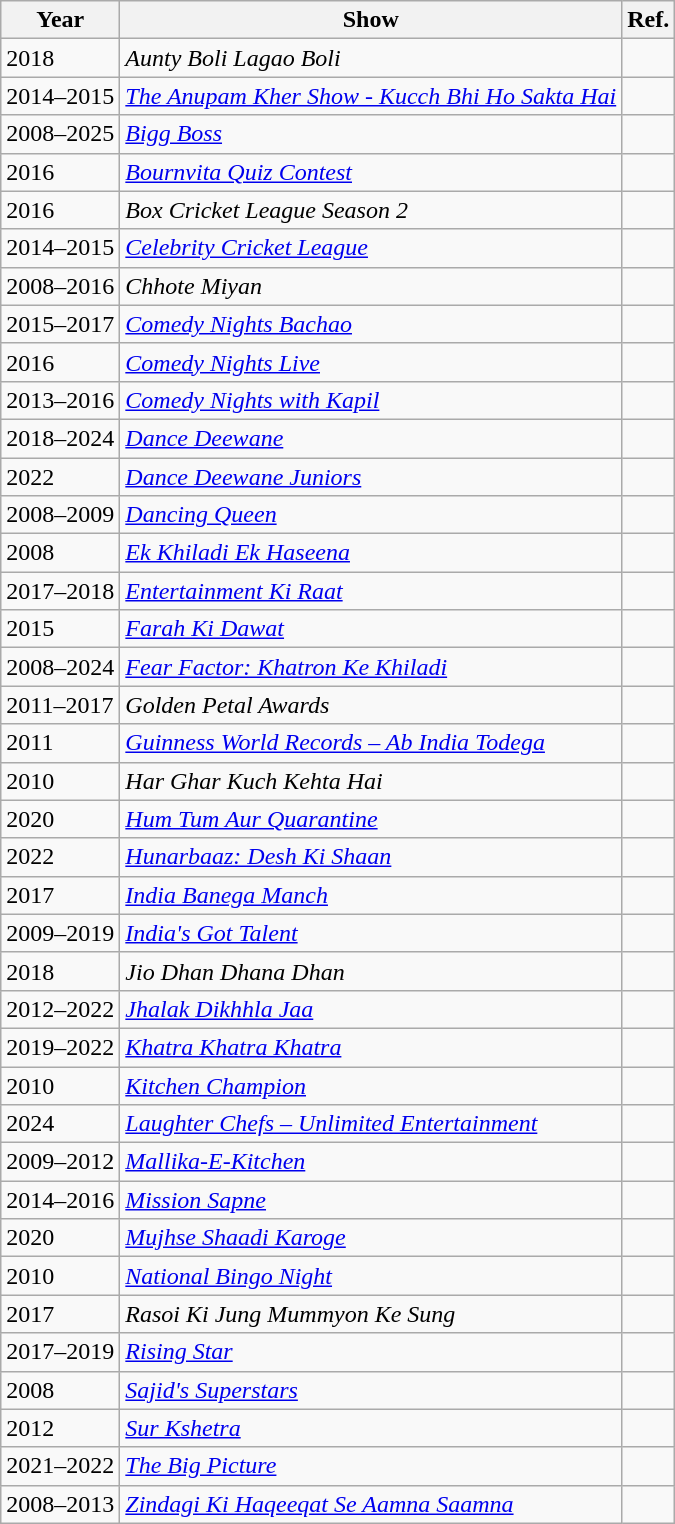<table class="wikitable sortable">
<tr>
<th>Year</th>
<th>Show</th>
<th>Ref.</th>
</tr>
<tr>
<td>2018</td>
<td><em>Aunty Boli Lagao Boli</em></td>
<td></td>
</tr>
<tr>
<td>2014–2015</td>
<td><em><a href='#'>The Anupam Kher Show - Kucch Bhi Ho Sakta Hai</a></em></td>
<td></td>
</tr>
<tr>
<td>2008–2025</td>
<td><em><a href='#'>Bigg Boss</a></em></td>
<td></td>
</tr>
<tr>
<td>2016</td>
<td><em><a href='#'>Bournvita Quiz Contest</a></em></td>
<td></td>
</tr>
<tr>
<td>2016</td>
<td><em>Box Cricket League Season 2</em></td>
<td></td>
</tr>
<tr>
<td>2014–2015</td>
<td><em><a href='#'>Celebrity Cricket League</a></em></td>
<td></td>
</tr>
<tr>
<td>2008–2016</td>
<td><em>Chhote Miyan</em></td>
<td></td>
</tr>
<tr>
<td>2015–2017</td>
<td><em><a href='#'>Comedy Nights Bachao</a></em></td>
<td></td>
</tr>
<tr>
<td>2016</td>
<td><em><a href='#'>Comedy Nights Live</a></em></td>
<td></td>
</tr>
<tr>
<td>2013–2016</td>
<td><em><a href='#'>Comedy Nights with Kapil</a></em></td>
<td></td>
</tr>
<tr>
<td>2018–2024</td>
<td><em><a href='#'>Dance Deewane</a></em></td>
<td></td>
</tr>
<tr>
<td>2022</td>
<td><em><a href='#'>Dance Deewane Juniors</a></em></td>
<td></td>
</tr>
<tr>
<td>2008–2009</td>
<td><em><a href='#'>Dancing Queen</a></em></td>
<td></td>
</tr>
<tr>
<td>2008</td>
<td><em><a href='#'>Ek Khiladi Ek Haseena</a></em></td>
<td></td>
</tr>
<tr>
<td>2017–2018</td>
<td><em><a href='#'>Entertainment Ki Raat</a></em></td>
<td></td>
</tr>
<tr>
<td>2015</td>
<td><em><a href='#'>Farah Ki Dawat</a></em></td>
<td></td>
</tr>
<tr>
<td>2008–2024</td>
<td><em><a href='#'>Fear Factor: Khatron Ke Khiladi</a></em></td>
<td></td>
</tr>
<tr>
<td>2011–2017</td>
<td><em>Golden Petal Awards</em></td>
<td></td>
</tr>
<tr>
<td>2011</td>
<td><em><a href='#'>Guinness World Records – Ab India Todega</a></em></td>
<td></td>
</tr>
<tr>
<td>2010</td>
<td><em>Har Ghar Kuch Kehta Hai</em></td>
<td></td>
</tr>
<tr>
<td>2020</td>
<td><em><a href='#'>Hum Tum Aur Quarantine</a></em></td>
<td></td>
</tr>
<tr>
<td>2022</td>
<td><em><a href='#'>Hunarbaaz: Desh Ki Shaan</a></em></td>
<td></td>
</tr>
<tr>
<td>2017</td>
<td><em><a href='#'>India Banega Manch</a></em></td>
<td></td>
</tr>
<tr>
<td>2009–2019</td>
<td><em><a href='#'>India's Got Talent</a></em></td>
<td></td>
</tr>
<tr>
<td>2018</td>
<td><em>Jio Dhan Dhana Dhan</em></td>
<td></td>
</tr>
<tr>
<td>2012–2022</td>
<td><em><a href='#'>Jhalak Dikhhla Jaa</a></em></td>
<td></td>
</tr>
<tr>
<td>2019–2022</td>
<td><em><a href='#'>Khatra Khatra Khatra</a></em></td>
<td></td>
</tr>
<tr>
<td>2010</td>
<td><em><a href='#'>Kitchen Champion</a></em></td>
<td></td>
</tr>
<tr>
<td>2024</td>
<td><em><a href='#'>Laughter Chefs – Unlimited Entertainment</a></em></td>
<td></td>
</tr>
<tr>
<td>2009–2012</td>
<td><em><a href='#'>Mallika-E-Kitchen</a></em></td>
<td></td>
</tr>
<tr>
<td>2014–2016</td>
<td><em><a href='#'>Mission Sapne</a></em></td>
<td></td>
</tr>
<tr>
<td>2020</td>
<td><em><a href='#'>Mujhse Shaadi Karoge</a></em></td>
<td></td>
</tr>
<tr>
<td>2010</td>
<td><em><a href='#'>National Bingo Night</a></em></td>
<td></td>
</tr>
<tr>
<td>2017</td>
<td><em>Rasoi Ki Jung Mummyon Ke Sung</em></td>
<td></td>
</tr>
<tr>
<td>2017–2019</td>
<td><em><a href='#'>Rising Star</a></em></td>
<td></td>
</tr>
<tr>
<td>2008</td>
<td><em><a href='#'>Sajid's Superstars</a></em></td>
<td></td>
</tr>
<tr>
<td>2012</td>
<td><em><a href='#'>Sur Kshetra</a></em></td>
<td></td>
</tr>
<tr>
<td>2021–2022</td>
<td><em><a href='#'>The Big Picture</a></em></td>
<td></td>
</tr>
<tr>
<td>2008–2013</td>
<td><em><a href='#'>Zindagi Ki Haqeeqat Se Aamna Saamna</a></em></td>
<td></td>
</tr>
</table>
